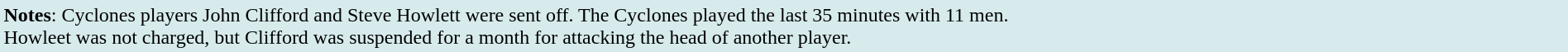<table style="background:#d7ebed; width:100%;">
<tr>
<td><strong>Notes</strong>: Cyclones players John Clifford and Steve Howlett were sent off. The Cyclones played the last 35 minutes with 11 men.<br>Howleet was not charged, but Clifford was suspended for a month for attacking the head of another player.</td>
</tr>
</table>
